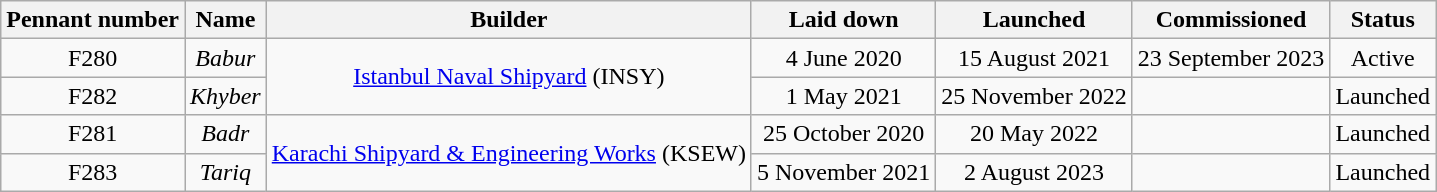<table class="wikitable" style="text-align:center;">
<tr>
<th>Pennant number</th>
<th>Name</th>
<th>Builder</th>
<th>Laid down</th>
<th>Launched</th>
<th>Commissioned</th>
<th>Status</th>
</tr>
<tr>
<td>F280</td>
<td><em>Babur</em></td>
<td rowspan="2"><a href='#'>Istanbul Naval Shipyard</a> (INSY)</td>
<td>4 June 2020</td>
<td>15 August 2021</td>
<td>23 September 2023</td>
<td>Active</td>
</tr>
<tr>
<td>F282</td>
<td><em>Khyber</em></td>
<td>1 May 2021</td>
<td>25 November 2022</td>
<td></td>
<td>Launched</td>
</tr>
<tr>
<td>F281</td>
<td><em>Badr</em></td>
<td rowspan="2"><a href='#'>Karachi Shipyard & Engineering Works</a> (KSEW)</td>
<td>25 October 2020</td>
<td>20 May 2022</td>
<td></td>
<td>Launched</td>
</tr>
<tr>
<td>F283</td>
<td><em>Tariq</em></td>
<td>5 November 2021</td>
<td>2 August 2023</td>
<td></td>
<td>Launched</td>
</tr>
</table>
